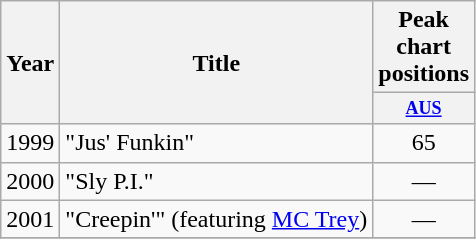<table class="wikitable" style="text-align:left;">
<tr>
<th rowspan="2">Year</th>
<th rowspan="2">Title</th>
<th colspan="1">Peak chart positions</th>
</tr>
<tr style="font-size:smaller;">
<th scope="col" style="width:3em;font-size:90%;"><a href='#'>AUS</a><br></th>
</tr>
<tr>
<td>1999</td>
<td>"Jus' Funkin" </td>
<td style="text-align:center;">65</td>
</tr>
<tr>
<td>2000</td>
<td>"Sly P.I."</td>
<td style="text-align:center;">—</td>
</tr>
<tr>
<td>2001</td>
<td>"Creepin'" (featuring <a href='#'>MC Trey</a>)</td>
<td style="text-align:center;">—</td>
</tr>
<tr>
</tr>
</table>
